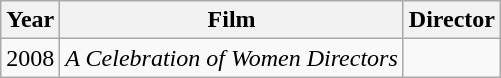<table class="wikitable">
<tr>
<th>Year</th>
<th>Film</th>
<th>Director</th>
</tr>
<tr>
<td>2008</td>
<td><em>A Celebration of Women Directors</em></td>
<td></td>
</tr>
</table>
